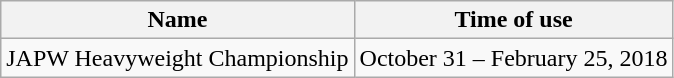<table class="wikitable" border="1">
<tr>
<th>Name</th>
<th>Time of use</th>
</tr>
<tr>
<td>JAPW Heavyweight Championship</td>
<td>October 31 – February 25, 2018</td>
</tr>
</table>
